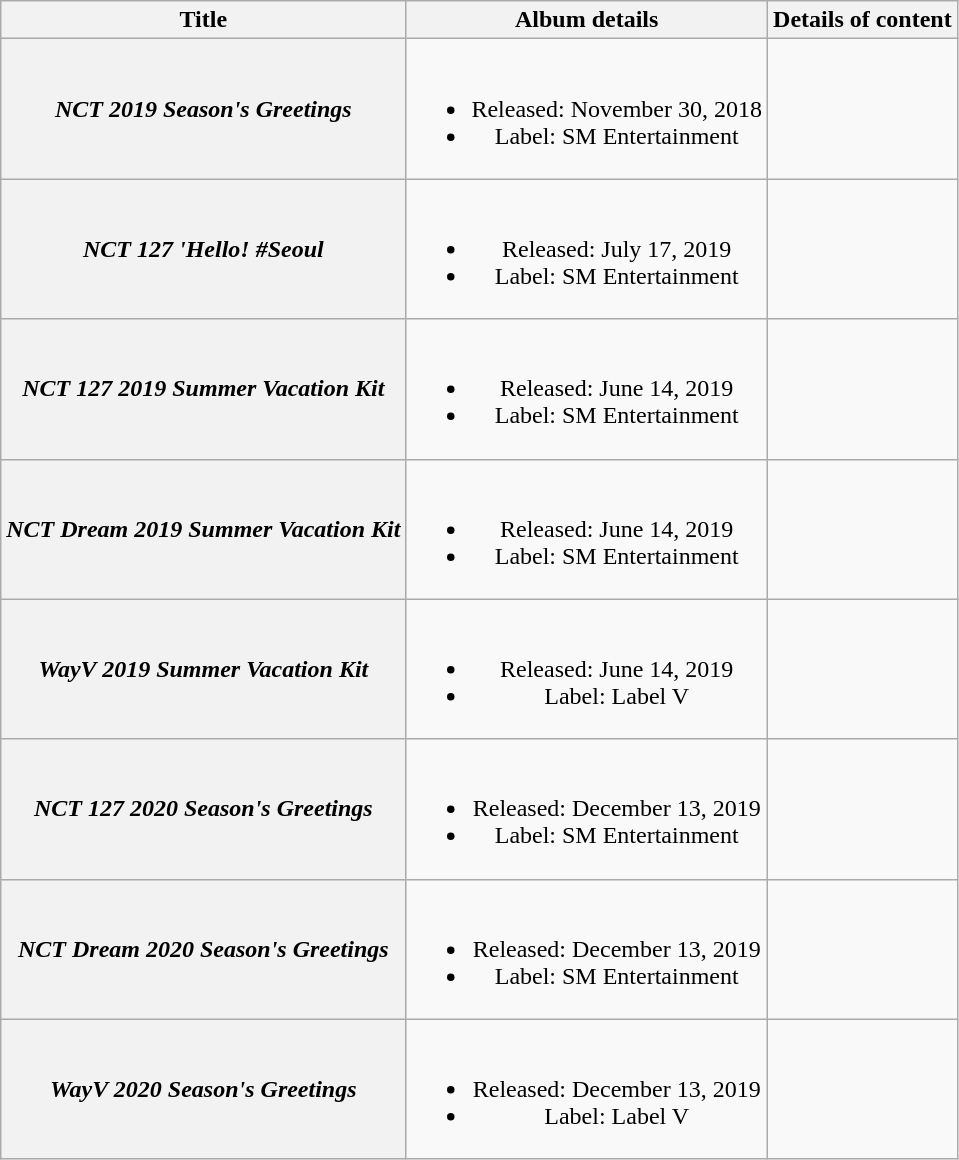<table class="wikitable plainrowheaders" style="text-align:center;">
<tr>
<th scope="col">Title</th>
<th scope="col">Album details</th>
<th scope="col">Details of content</th>
</tr>
<tr>
<th scope="row"><em>NCT 2019 Season's Greetings</em></th>
<td><br><ul><li>Released: November 30, 2018</li><li>Label: SM Entertainment</li></ul></td>
<td></td>
</tr>
<tr>
<th scope="row"><em>NCT 127 'Hello! #Seoul</em></th>
<td><br><ul><li>Released: July 17, 2019</li><li>Label: SM Entertainment</li></ul></td>
<td></td>
</tr>
<tr>
<th scope="row"><em>NCT 127 2019 Summer Vacation Kit</em></th>
<td><br><ul><li>Released: June 14, 2019</li><li>Label: SM Entertainment</li></ul></td>
<td></td>
</tr>
<tr>
<th scope="row"><em>NCT Dream 2019 Summer Vacation Kit</em></th>
<td><br><ul><li>Released: June 14, 2019</li><li>Label: SM Entertainment</li></ul></td>
<td></td>
</tr>
<tr>
<th scope="row"><em>WayV 2019 Summer Vacation Kit</em></th>
<td><br><ul><li>Released: June 14, 2019</li><li>Label: Label V</li></ul></td>
<td></td>
</tr>
<tr>
<th scope="row"><em>NCT 127 2020 Season's Greetings</em></th>
<td><br><ul><li>Released: December 13, 2019</li><li>Label: SM Entertainment</li></ul></td>
<td></td>
</tr>
<tr>
<th scope="row"><em>NCT Dream 2020 Season's Greetings</em></th>
<td><br><ul><li>Released: December 13, 2019</li><li>Label: SM Entertainment</li></ul></td>
<td></td>
</tr>
<tr>
<th scope="row"><em>WayV 2020 Season's Greetings</em></th>
<td><br><ul><li>Released: December 13, 2019</li><li>Label: Label V</li></ul></td>
<td></td>
</tr>
</table>
